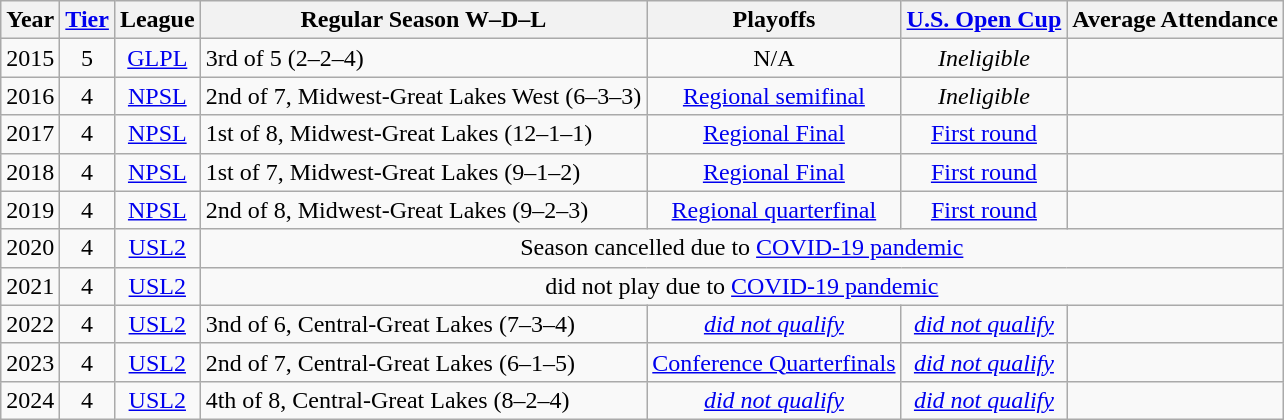<table class="wikitable" style="text-align: center">
<tr>
<th>Year</th>
<th><a href='#'>Tier</a></th>
<th>League</th>
<th>Regular Season W–D–L</th>
<th>Playoffs</th>
<th><a href='#'>U.S. Open Cup</a></th>
<th>Average Attendance</th>
</tr>
<tr>
<td>2015</td>
<td>5</td>
<td><a href='#'>GLPL</a></td>
<td style="text-align: left;">3rd of 5 (2–2–4)</td>
<td>N/A</td>
<td><em>Ineligible</em></td>
<td></td>
</tr>
<tr>
<td>2016</td>
<td>4</td>
<td><a href='#'>NPSL</a></td>
<td style="text-align: left;">2nd of 7, Midwest-Great Lakes West (6–3–3)</td>
<td><a href='#'>Regional semifinal</a></td>
<td><em>Ineligible</em></td>
<td></td>
</tr>
<tr>
<td>2017</td>
<td>4</td>
<td><a href='#'>NPSL</a></td>
<td style="text-align: left;">1st of 8, Midwest-Great Lakes (12–1–1)</td>
<td><a href='#'>Regional Final</a></td>
<td><a href='#'>First round</a></td>
<td></td>
</tr>
<tr>
<td>2018</td>
<td>4</td>
<td><a href='#'>NPSL</a></td>
<td style="text-align: left;">1st of 7, Midwest-Great Lakes (9–1–2)</td>
<td><a href='#'>Regional Final</a></td>
<td><a href='#'>First round</a></td>
<td></td>
</tr>
<tr>
<td>2019</td>
<td>4</td>
<td><a href='#'>NPSL</a></td>
<td style="text-align: left;">2nd of 8, Midwest-Great Lakes (9–2–3)</td>
<td><a href='#'>Regional quarterfinal</a></td>
<td><a href='#'>First round</a></td>
<td></td>
</tr>
<tr>
<td>2020</td>
<td>4</td>
<td><a href='#'>USL2</a></td>
<td colspan=4>Season cancelled due to <a href='#'>COVID-19 pandemic</a></td>
</tr>
<tr>
<td>2021</td>
<td>4</td>
<td><a href='#'>USL2</a></td>
<td colspan=4>did not play due to <a href='#'>COVID-19 pandemic</a></td>
</tr>
<tr>
<td>2022</td>
<td>4</td>
<td><a href='#'>USL2</a></td>
<td style="text-align: left;">3nd of 6, Central-Great Lakes (7–3–4)</td>
<td><a href='#'><em>did not qualify</em></a></td>
<td><a href='#'><em>did not qualify</em></a></td>
<td></td>
</tr>
<tr>
<td>2023</td>
<td>4</td>
<td><a href='#'>USL2</a></td>
<td style="text-align: left;">2nd of 7, Central-Great Lakes (6–1–5)</td>
<td><a href='#'>Conference Quarterfinals</a></td>
<td><a href='#'><em>did not qualify</em></a></td>
<td></td>
</tr>
<tr>
<td>2024</td>
<td>4</td>
<td><a href='#'>USL2</a></td>
<td style="text-align: left;">4th of 8, Central-Great Lakes (8–2–4)</td>
<td><a href='#'><em>did not qualify</em></a></td>
<td><a href='#'><em>did not qualify</em></a></td>
<td></td>
</tr>
</table>
